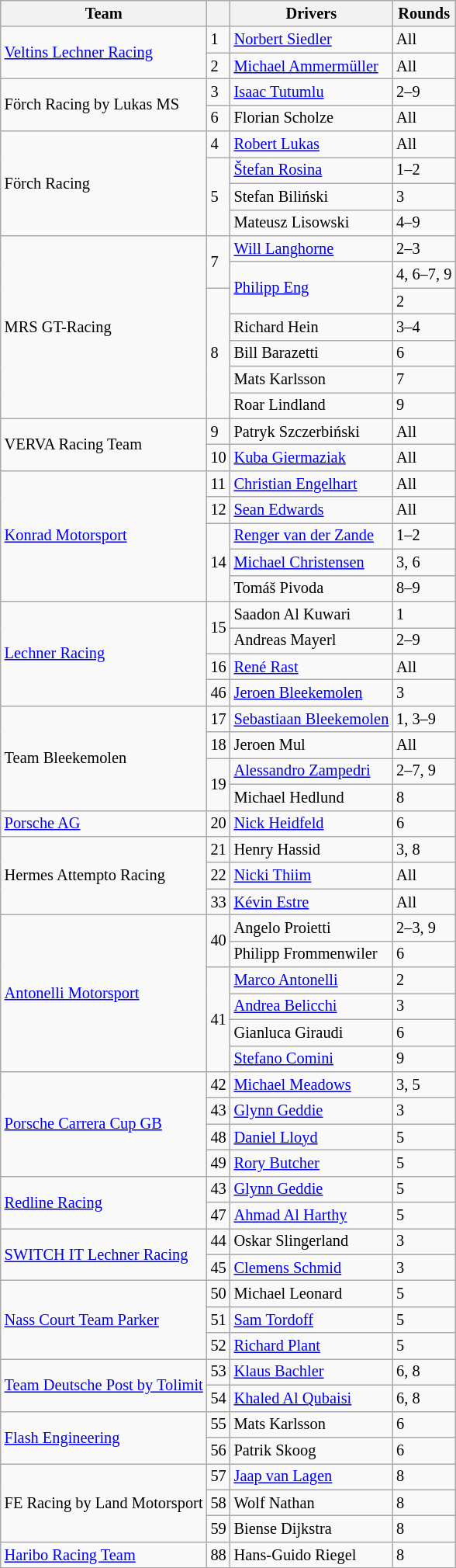<table class="wikitable" style="font-size: 85%;">
<tr>
<th>Team</th>
<th></th>
<th>Drivers</th>
<th>Rounds</th>
</tr>
<tr>
<td rowspan=2> <a href='#'>Veltins Lechner Racing</a></td>
<td>1</td>
<td> <a href='#'>Norbert Siedler</a></td>
<td>All</td>
</tr>
<tr>
<td>2</td>
<td> <a href='#'>Michael Ammermüller</a></td>
<td>All</td>
</tr>
<tr>
<td rowspan=2> Förch Racing by Lukas MS</td>
<td>3</td>
<td> <a href='#'>Isaac Tutumlu</a></td>
<td>2–9</td>
</tr>
<tr>
<td>6</td>
<td> Florian Scholze</td>
<td>All</td>
</tr>
<tr>
<td rowspan=4> Förch Racing</td>
<td>4</td>
<td> <a href='#'>Robert Lukas</a></td>
<td>All</td>
</tr>
<tr>
<td rowspan=3>5</td>
<td> <a href='#'>Štefan Rosina</a></td>
<td>1–2</td>
</tr>
<tr>
<td> Stefan Biliński</td>
<td>3</td>
</tr>
<tr>
<td> Mateusz Lisowski</td>
<td>4–9</td>
</tr>
<tr>
<td rowspan=7> MRS GT-Racing</td>
<td rowspan=2>7</td>
<td> <a href='#'>Will Langhorne</a></td>
<td>2–3</td>
</tr>
<tr>
<td rowspan=2> <a href='#'>Philipp Eng</a></td>
<td>4, 6–7, 9</td>
</tr>
<tr>
<td rowspan=5>8</td>
<td>2</td>
</tr>
<tr>
<td> Richard Hein</td>
<td>3–4</td>
</tr>
<tr>
<td> Bill Barazetti</td>
<td>6</td>
</tr>
<tr>
<td> Mats Karlsson</td>
<td>7</td>
</tr>
<tr>
<td> Roar Lindland</td>
<td>9</td>
</tr>
<tr>
<td rowspan=2> VERVA Racing Team</td>
<td>9</td>
<td> Patryk Szczerbiński</td>
<td>All</td>
</tr>
<tr>
<td>10</td>
<td> <a href='#'>Kuba Giermaziak</a></td>
<td>All</td>
</tr>
<tr>
<td rowspan=5> <a href='#'>Konrad Motorsport</a></td>
<td>11</td>
<td> <a href='#'>Christian Engelhart</a></td>
<td>All</td>
</tr>
<tr>
<td>12</td>
<td> <a href='#'>Sean Edwards</a></td>
<td>All</td>
</tr>
<tr>
<td rowspan=3>14</td>
<td> <a href='#'>Renger van der Zande</a></td>
<td>1–2</td>
</tr>
<tr>
<td> <a href='#'>Michael Christensen</a></td>
<td>3, 6</td>
</tr>
<tr>
<td> Tomáš Pivoda</td>
<td>8–9</td>
</tr>
<tr>
<td rowspan=4> <a href='#'>Lechner Racing</a></td>
<td rowspan=2>15</td>
<td> Saadon Al Kuwari</td>
<td>1</td>
</tr>
<tr>
<td> Andreas Mayerl</td>
<td>2–9</td>
</tr>
<tr>
<td>16</td>
<td> <a href='#'>René Rast</a></td>
<td>All</td>
</tr>
<tr>
<td>46</td>
<td> <a href='#'>Jeroen Bleekemolen</a></td>
<td>3</td>
</tr>
<tr>
<td rowspan=4> Team Bleekemolen</td>
<td>17</td>
<td> <a href='#'>Sebastiaan Bleekemolen</a></td>
<td>1, 3–9</td>
</tr>
<tr>
<td>18</td>
<td> Jeroen Mul</td>
<td>All</td>
</tr>
<tr>
<td rowspan=2>19</td>
<td> <a href='#'>Alessandro Zampedri</a></td>
<td>2–7, 9</td>
</tr>
<tr>
<td> Michael Hedlund</td>
<td>8</td>
</tr>
<tr>
<td> <a href='#'>Porsche AG</a></td>
<td>20</td>
<td> <a href='#'>Nick Heidfeld</a></td>
<td>6</td>
</tr>
<tr>
<td rowspan=3> Hermes Attempto Racing</td>
<td>21</td>
<td> Henry Hassid</td>
<td>3, 8</td>
</tr>
<tr>
<td>22</td>
<td> <a href='#'>Nicki Thiim</a></td>
<td>All</td>
</tr>
<tr>
<td>33</td>
<td> <a href='#'>Kévin Estre</a></td>
<td>All</td>
</tr>
<tr>
<td rowspan=6> <a href='#'>Antonelli Motorsport</a></td>
<td rowspan=2>40</td>
<td> Angelo Proietti</td>
<td>2–3, 9</td>
</tr>
<tr>
<td> Philipp Frommenwiler</td>
<td>6</td>
</tr>
<tr>
<td rowspan=4>41</td>
<td> <a href='#'>Marco Antonelli</a></td>
<td>2</td>
</tr>
<tr>
<td> <a href='#'>Andrea Belicchi</a></td>
<td>3</td>
</tr>
<tr>
<td> Gianluca Giraudi</td>
<td>6</td>
</tr>
<tr>
<td> <a href='#'>Stefano Comini</a></td>
<td>9</td>
</tr>
<tr>
<td rowspan=4> <a href='#'>Porsche Carrera Cup GB</a></td>
<td>42</td>
<td> <a href='#'>Michael Meadows</a></td>
<td>3, 5</td>
</tr>
<tr>
<td>43</td>
<td> <a href='#'>Glynn Geddie</a></td>
<td>3</td>
</tr>
<tr>
<td>48</td>
<td> <a href='#'>Daniel Lloyd</a></td>
<td>5</td>
</tr>
<tr>
<td>49</td>
<td> <a href='#'>Rory Butcher</a></td>
<td>5</td>
</tr>
<tr>
<td rowspan=2> <a href='#'>Redline Racing</a></td>
<td>43</td>
<td> <a href='#'>Glynn Geddie</a></td>
<td>5</td>
</tr>
<tr>
<td>47</td>
<td> <a href='#'>Ahmad Al Harthy</a></td>
<td>5</td>
</tr>
<tr>
<td rowspan=2> <a href='#'>SWITCH IT Lechner Racing</a></td>
<td>44</td>
<td> Oskar Slingerland</td>
<td>3</td>
</tr>
<tr>
<td>45</td>
<td> <a href='#'>Clemens Schmid</a></td>
<td>3</td>
</tr>
<tr>
<td rowspan=3> <a href='#'>Nass Court Team Parker</a></td>
<td>50</td>
<td> Michael Leonard</td>
<td>5</td>
</tr>
<tr>
<td>51</td>
<td> <a href='#'>Sam Tordoff</a></td>
<td>5</td>
</tr>
<tr>
<td>52</td>
<td> <a href='#'>Richard Plant</a></td>
<td>5</td>
</tr>
<tr>
<td rowspan=2> <a href='#'>Team Deutsche Post by Tolimit</a></td>
<td>53</td>
<td> <a href='#'>Klaus Bachler</a></td>
<td>6, 8</td>
</tr>
<tr>
<td>54</td>
<td> <a href='#'>Khaled Al Qubaisi</a></td>
<td>6, 8</td>
</tr>
<tr>
<td rowspan=2> <a href='#'>Flash Engineering</a></td>
<td>55</td>
<td> Mats Karlsson</td>
<td>6</td>
</tr>
<tr>
<td>56</td>
<td> Patrik Skoog</td>
<td>6</td>
</tr>
<tr>
<td rowspan=3> FE Racing by Land Motorsport</td>
<td>57</td>
<td> <a href='#'>Jaap van Lagen</a></td>
<td>8</td>
</tr>
<tr>
<td>58</td>
<td> Wolf Nathan</td>
<td>8</td>
</tr>
<tr>
<td>59</td>
<td> Biense Dijkstra</td>
<td>8</td>
</tr>
<tr>
<td> <a href='#'>Haribo Racing Team</a></td>
<td>88</td>
<td> Hans-Guido Riegel</td>
<td>8</td>
</tr>
</table>
